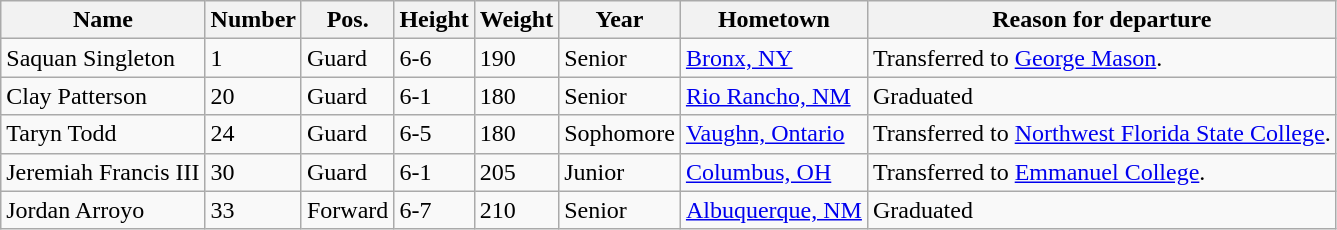<table class="wikitable sortable" border="1">
<tr>
<th>Name</th>
<th>Number</th>
<th>Pos.</th>
<th>Height</th>
<th>Weight</th>
<th>Year</th>
<th>Hometown</th>
<th class="unsortable">Reason for departure</th>
</tr>
<tr>
<td>Saquan Singleton</td>
<td>1</td>
<td>Guard</td>
<td>6-6</td>
<td>190</td>
<td>Senior</td>
<td><a href='#'>Bronx, NY</a></td>
<td>Transferred to <a href='#'>George Mason</a>.</td>
</tr>
<tr>
<td>Clay Patterson</td>
<td>20</td>
<td>Guard</td>
<td>6-1</td>
<td>180</td>
<td>Senior</td>
<td><a href='#'>Rio Rancho, NM</a></td>
<td>Graduated</td>
</tr>
<tr>
<td>Taryn Todd</td>
<td>24</td>
<td>Guard</td>
<td>6-5</td>
<td>180</td>
<td>Sophomore</td>
<td><a href='#'>Vaughn, Ontario</a></td>
<td>Transferred to <a href='#'>Northwest Florida State College</a>.</td>
</tr>
<tr>
<td>Jeremiah Francis III</td>
<td>30</td>
<td>Guard</td>
<td>6-1</td>
<td>205</td>
<td>Junior</td>
<td><a href='#'>Columbus, OH</a></td>
<td>Transferred to <a href='#'>Emmanuel College</a>.</td>
</tr>
<tr>
<td>Jordan Arroyo</td>
<td>33</td>
<td>Forward</td>
<td>6-7</td>
<td>210</td>
<td>Senior</td>
<td><a href='#'>Albuquerque, NM</a></td>
<td>Graduated</td>
</tr>
</table>
